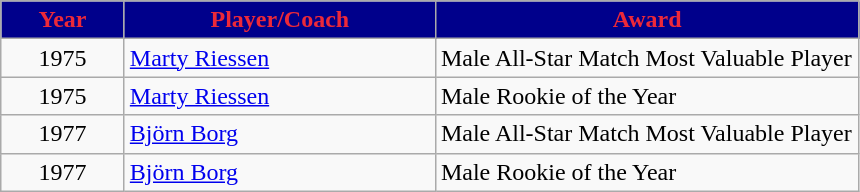<table class="wikitable" style="text-align:left">
<tr>
<th style="background:#00008B; color:#ED2939" width="75px">Year</th>
<th style="background:#00008B; color:#ED2939" width="200px">Player/Coach</th>
<th style="background:#00008B; color:#ED2939" width="275px">Award</th>
</tr>
<tr>
<td align="center">1975</td>
<td><a href='#'>Marty Riessen</a></td>
<td>Male All-Star Match Most Valuable Player</td>
</tr>
<tr>
<td align="center">1975</td>
<td><a href='#'>Marty Riessen</a></td>
<td>Male Rookie of the Year</td>
</tr>
<tr>
<td align="center">1977</td>
<td><a href='#'>Björn Borg</a></td>
<td>Male All-Star Match Most Valuable Player</td>
</tr>
<tr>
<td align="center">1977</td>
<td><a href='#'>Björn Borg</a></td>
<td>Male Rookie of the Year</td>
</tr>
</table>
